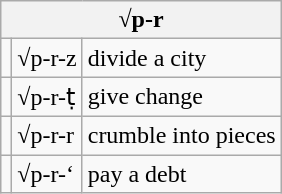<table class="wikitable">
<tr>
<th colspan=3> √p-r</th>
</tr>
<tr>
<td style="text-align: right"></td>
<td>√p-r-z</td>
<td>divide a city</td>
</tr>
<tr>
<td style="text-align: right"></td>
<td>√p-r-ṭ</td>
<td>give change</td>
</tr>
<tr>
<td style="text-align: right"></td>
<td>√p-r-r</td>
<td>crumble into pieces</td>
</tr>
<tr>
<td></td>
<td>√p-r-‘</td>
<td>pay a debt</td>
</tr>
</table>
